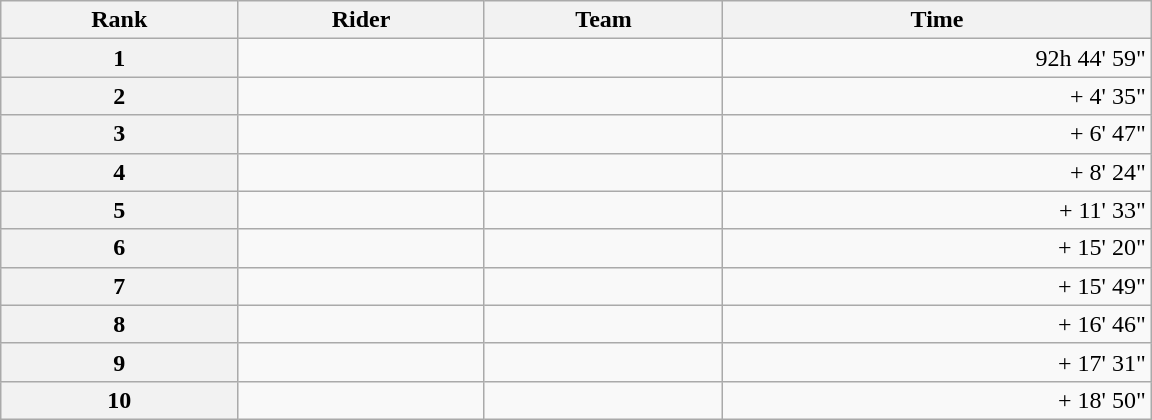<table class="wikitable" style="width:48em;margin-bottom:0;">
<tr>
<th scope="col">Rank</th>
<th scope="col">Rider</th>
<th scope="col">Team</th>
<th scope="col">Time</th>
</tr>
<tr>
<th scope="row">1</th>
<td> </td>
<td></td>
<td style="text-align:right;">92h 44' 59"</td>
</tr>
<tr>
<th scope="row">2</th>
<td></td>
<td></td>
<td style="text-align:right;">+ 4' 35"</td>
</tr>
<tr>
<th scope="row">3</th>
<td></td>
<td></td>
<td style="text-align:right;">+ 6' 47"</td>
</tr>
<tr>
<th scope="row">4</th>
<td> </td>
<td></td>
<td style="text-align:right;">+ 8' 24"</td>
</tr>
<tr>
<th scope="row">5</th>
<td></td>
<td></td>
<td style="text-align:right;">+ 11' 33"</td>
</tr>
<tr>
<th scope="row">6</th>
<td></td>
<td></td>
<td style="text-align:right;">+ 15' 20"</td>
</tr>
<tr>
<th scope="row">7</th>
<td></td>
<td></td>
<td style="text-align:right;">+ 15' 49"</td>
</tr>
<tr>
<th scope="row">8</th>
<td></td>
<td></td>
<td style="text-align:right;">+ 16' 46"</td>
</tr>
<tr>
<th scope="row">9</th>
<td> </td>
<td></td>
<td style="text-align:right;">+ 17' 31"</td>
</tr>
<tr>
<th scope="row">10</th>
<td></td>
<td></td>
<td style="text-align:right;">+ 18' 50"</td>
</tr>
</table>
